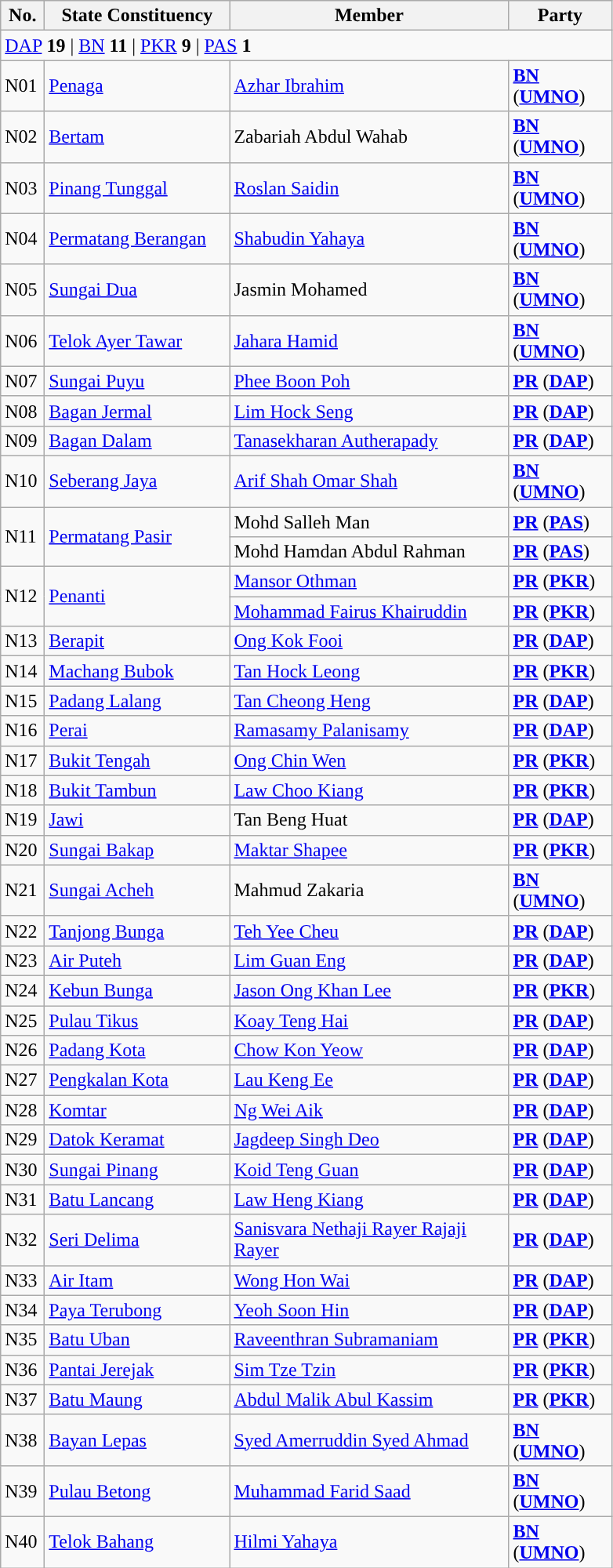<table class="wikitable sortable">
<tr>
<th style="width:30px;">No.</th>
<th style="width:150px;">State Constituency</th>
<th style="width:230px;">Member</th>
<th style="width:80px;">Party</th>
</tr>
<tr>
<td colspan="4"><a href='#'>DAP</a> <strong>19</strong> | <a href='#'>BN</a> <strong>11</strong> | <a href='#'>PKR</a> <strong>9</strong> | <a href='#'>PAS</a> <strong>1</strong></td>
</tr>
<tr>
<td>N01</td>
<td><a href='#'>Penaga</a></td>
<td><a href='#'>Azhar Ibrahim</a></td>
<td><strong><a href='#'>BN</a></strong> (<strong><a href='#'>UMNO</a></strong>)</td>
</tr>
<tr>
<td>N02</td>
<td><a href='#'>Bertam</a></td>
<td>Zabariah Abdul Wahab</td>
<td><strong><a href='#'>BN</a></strong> (<strong><a href='#'>UMNO</a></strong>)</td>
</tr>
<tr>
<td>N03</td>
<td><a href='#'>Pinang Tunggal</a></td>
<td><a href='#'>Roslan Saidin</a></td>
<td><strong><a href='#'>BN</a></strong> (<strong><a href='#'>UMNO</a></strong>)</td>
</tr>
<tr>
<td>N04</td>
<td><a href='#'>Permatang Berangan</a></td>
<td><a href='#'>Shabudin Yahaya</a></td>
<td><strong><a href='#'>BN</a></strong> (<strong><a href='#'>UMNO</a></strong>)</td>
</tr>
<tr>
<td>N05</td>
<td><a href='#'>Sungai Dua</a></td>
<td>Jasmin Mohamed</td>
<td><strong><a href='#'>BN</a></strong> (<strong><a href='#'>UMNO</a></strong>)</td>
</tr>
<tr>
<td>N06</td>
<td><a href='#'>Telok Ayer Tawar</a></td>
<td><a href='#'>Jahara Hamid</a></td>
<td><strong><a href='#'>BN</a></strong> (<strong><a href='#'>UMNO</a></strong>)</td>
</tr>
<tr>
<td>N07</td>
<td><a href='#'>Sungai Puyu</a></td>
<td><a href='#'>Phee Boon Poh</a></td>
<td><strong><a href='#'>PR</a></strong> (<strong><a href='#'>DAP</a></strong>)</td>
</tr>
<tr>
<td>N08</td>
<td><a href='#'>Bagan Jermal</a></td>
<td><a href='#'>Lim Hock Seng</a></td>
<td><strong><a href='#'>PR</a></strong> (<strong><a href='#'>DAP</a></strong>)</td>
</tr>
<tr>
<td>N09</td>
<td><a href='#'>Bagan Dalam</a></td>
<td><a href='#'>Tanasekharan Autherapady</a></td>
<td><strong><a href='#'>PR</a></strong> (<strong><a href='#'>DAP</a></strong>)</td>
</tr>
<tr>
<td>N10</td>
<td><a href='#'>Seberang Jaya</a></td>
<td><a href='#'>Arif Shah Omar Shah</a></td>
<td><strong><a href='#'>BN</a></strong> (<strong><a href='#'>UMNO</a></strong>)</td>
</tr>
<tr>
<td rowspan=2>N11</td>
<td rowspan=2><a href='#'>Permatang Pasir</a></td>
<td>Mohd Salleh Man </td>
<td><strong><a href='#'>PR</a></strong> (<strong><a href='#'>PAS</a></strong>)</td>
</tr>
<tr>
<td>Mohd Hamdan Abdul Rahman </td>
<td><strong><a href='#'>PR</a></strong> (<strong><a href='#'>PAS</a></strong>)</td>
</tr>
<tr>
<td rowspan=2>N12</td>
<td rowspan=2><a href='#'>Penanti</a></td>
<td><a href='#'>Mansor Othman</a> </td>
<td><strong><a href='#'>PR</a></strong> (<strong><a href='#'>PKR</a></strong>)</td>
</tr>
<tr>
<td><a href='#'>Mohammad Fairus Khairuddin</a> </td>
<td><strong><a href='#'>PR</a></strong> (<strong><a href='#'>PKR</a></strong>)</td>
</tr>
<tr>
<td>N13</td>
<td><a href='#'>Berapit</a></td>
<td><a href='#'>Ong Kok Fooi</a></td>
<td><strong><a href='#'>PR</a></strong> (<strong><a href='#'>DAP</a></strong>)</td>
</tr>
<tr>
<td>N14</td>
<td><a href='#'>Machang Bubok</a></td>
<td><a href='#'>Tan Hock Leong</a></td>
<td><strong><a href='#'>PR</a></strong> (<strong><a href='#'>PKR</a></strong>)</td>
</tr>
<tr>
<td>N15</td>
<td><a href='#'>Padang Lalang</a></td>
<td><a href='#'>Tan Cheong Heng</a></td>
<td><strong><a href='#'>PR</a></strong> (<strong><a href='#'>DAP</a></strong>)</td>
</tr>
<tr>
<td>N16</td>
<td><a href='#'>Perai</a></td>
<td><a href='#'>Ramasamy Palanisamy</a></td>
<td><strong><a href='#'>PR</a></strong> (<strong><a href='#'>DAP</a></strong>)</td>
</tr>
<tr>
<td>N17</td>
<td><a href='#'>Bukit Tengah</a></td>
<td><a href='#'>Ong Chin Wen</a></td>
<td><strong><a href='#'>PR</a></strong> (<strong><a href='#'>PKR</a></strong>)</td>
</tr>
<tr>
<td>N18</td>
<td><a href='#'>Bukit Tambun</a></td>
<td><a href='#'>Law Choo Kiang</a></td>
<td><strong><a href='#'>PR</a></strong> (<strong><a href='#'>PKR</a></strong>)</td>
</tr>
<tr>
<td>N19</td>
<td><a href='#'>Jawi</a></td>
<td>Tan Beng Huat</td>
<td><strong><a href='#'>PR</a></strong> (<strong><a href='#'>DAP</a></strong>)</td>
</tr>
<tr>
<td>N20</td>
<td><a href='#'>Sungai Bakap</a></td>
<td><a href='#'>Maktar Shapee</a></td>
<td><strong><a href='#'>PR</a></strong> (<strong><a href='#'>PKR</a></strong>)</td>
</tr>
<tr>
<td>N21</td>
<td><a href='#'>Sungai Acheh</a></td>
<td>Mahmud Zakaria</td>
<td><strong><a href='#'>BN</a></strong> (<strong><a href='#'>UMNO</a></strong>)</td>
</tr>
<tr>
<td>N22</td>
<td><a href='#'>Tanjong Bunga</a></td>
<td><a href='#'>Teh Yee Cheu</a></td>
<td><strong><a href='#'>PR</a></strong> (<strong><a href='#'>DAP</a></strong>)</td>
</tr>
<tr>
<td>N23</td>
<td><a href='#'>Air Puteh</a></td>
<td><a href='#'>Lim Guan Eng</a></td>
<td><strong><a href='#'>PR</a></strong> (<strong><a href='#'>DAP</a></strong>)</td>
</tr>
<tr>
<td>N24</td>
<td><a href='#'>Kebun Bunga</a></td>
<td><a href='#'>Jason Ong Khan Lee</a></td>
<td><strong><a href='#'>PR</a></strong> (<strong><a href='#'>PKR</a></strong>)</td>
</tr>
<tr>
<td>N25</td>
<td><a href='#'>Pulau Tikus</a></td>
<td><a href='#'>Koay Teng Hai</a></td>
<td><strong><a href='#'>PR</a></strong> (<strong><a href='#'>DAP</a></strong>)</td>
</tr>
<tr>
<td>N26</td>
<td><a href='#'>Padang Kota</a></td>
<td><a href='#'>Chow Kon Yeow</a></td>
<td><strong><a href='#'>PR</a></strong> (<strong><a href='#'>DAP</a></strong>)</td>
</tr>
<tr>
<td>N27</td>
<td><a href='#'>Pengkalan Kota</a></td>
<td><a href='#'>Lau Keng Ee</a></td>
<td><strong><a href='#'>PR</a></strong> (<strong><a href='#'>DAP</a></strong>)</td>
</tr>
<tr>
<td>N28</td>
<td><a href='#'>Komtar</a></td>
<td><a href='#'>Ng Wei Aik</a></td>
<td><strong><a href='#'>PR</a></strong> (<strong><a href='#'>DAP</a></strong>)</td>
</tr>
<tr>
<td>N29</td>
<td><a href='#'>Datok Keramat</a></td>
<td><a href='#'>Jagdeep Singh Deo</a></td>
<td><strong><a href='#'>PR</a></strong> (<strong><a href='#'>DAP</a></strong>)</td>
</tr>
<tr>
<td>N30</td>
<td><a href='#'>Sungai Pinang</a></td>
<td><a href='#'>Koid Teng Guan</a></td>
<td><strong><a href='#'>PR</a></strong> (<strong><a href='#'>DAP</a></strong>)</td>
</tr>
<tr>
<td>N31</td>
<td><a href='#'>Batu Lancang</a></td>
<td><a href='#'>Law Heng Kiang</a></td>
<td><strong><a href='#'>PR</a></strong> (<strong><a href='#'>DAP</a></strong>)</td>
</tr>
<tr>
<td>N32</td>
<td><a href='#'>Seri Delima</a></td>
<td><a href='#'>Sanisvara Nethaji Rayer Rajaji Rayer</a></td>
<td><strong><a href='#'>PR</a></strong> (<strong><a href='#'>DAP</a></strong>)</td>
</tr>
<tr>
<td>N33</td>
<td><a href='#'>Air Itam</a></td>
<td><a href='#'>Wong Hon Wai</a></td>
<td><strong><a href='#'>PR</a></strong> (<strong><a href='#'>DAP</a></strong>)</td>
</tr>
<tr>
<td>N34</td>
<td><a href='#'>Paya Terubong</a></td>
<td><a href='#'>Yeoh Soon Hin</a></td>
<td><strong><a href='#'>PR</a></strong> (<strong><a href='#'>DAP</a></strong>)</td>
</tr>
<tr>
<td>N35</td>
<td><a href='#'>Batu Uban</a></td>
<td><a href='#'>Raveenthran Subramaniam</a></td>
<td><strong><a href='#'>PR</a></strong> (<strong><a href='#'>PKR</a></strong>)</td>
</tr>
<tr>
<td>N36</td>
<td><a href='#'>Pantai Jerejak</a></td>
<td><a href='#'>Sim Tze Tzin</a></td>
<td><strong><a href='#'>PR</a></strong> (<strong><a href='#'>PKR</a></strong>)</td>
</tr>
<tr>
<td>N37</td>
<td><a href='#'>Batu Maung</a></td>
<td><a href='#'>Abdul Malik Abul Kassim</a></td>
<td><strong><a href='#'>PR</a></strong> (<strong><a href='#'>PKR</a></strong>)</td>
</tr>
<tr>
<td>N38</td>
<td><a href='#'>Bayan Lepas</a></td>
<td><a href='#'>Syed Amerruddin Syed Ahmad</a></td>
<td><strong><a href='#'>BN</a></strong> (<strong><a href='#'>UMNO</a></strong>)</td>
</tr>
<tr>
<td>N39</td>
<td><a href='#'>Pulau Betong</a></td>
<td><a href='#'>Muhammad Farid Saad</a></td>
<td><strong><a href='#'>BN</a></strong> (<strong><a href='#'>UMNO</a></strong>)</td>
</tr>
<tr>
<td>N40</td>
<td><a href='#'>Telok Bahang</a></td>
<td><a href='#'>Hilmi Yahaya</a></td>
<td><strong><a href='#'>BN</a></strong> (<strong><a href='#'>UMNO</a></strong>)</td>
</tr>
</table>
